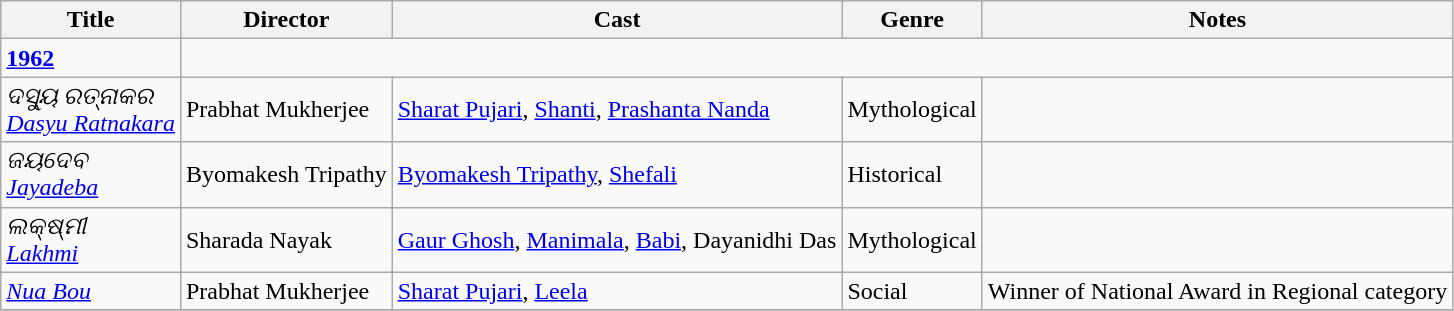<table class="wikitable">
<tr>
<th>Title</th>
<th>Director</th>
<th>Cast</th>
<th>Genre</th>
<th>Notes</th>
</tr>
<tr>
<td><strong><a href='#'>1962</a></strong></td>
</tr>
<tr>
<td><em>ଦସ୍ୟୁ ରତ୍ନାକର<br><a href='#'>Dasyu Ratnakara</a></em></td>
<td>Prabhat Mukherjee</td>
<td><a href='#'>Sharat Pujari</a>, <a href='#'>Shanti</a>, <a href='#'>Prashanta Nanda</a></td>
<td>Mythological</td>
<td></td>
</tr>
<tr>
<td><em>ଜୟଦେବ<br><a href='#'>Jayadeba</a></em></td>
<td>Byomakesh Tripathy</td>
<td><a href='#'>Byomakesh Tripathy</a>, <a href='#'>Shefali</a></td>
<td>Historical</td>
<td></td>
</tr>
<tr>
<td><em>ଲକ୍ଷ୍ମୀ<br><a href='#'>Lakhmi</a></em></td>
<td>Sharada Nayak</td>
<td><a href='#'>Gaur Ghosh</a>, <a href='#'>Manimala</a>, <a href='#'>Babi</a>, Dayanidhi Das</td>
<td>Mythological</td>
<td></td>
</tr>
<tr>
<td><em><a href='#'>Nua Bou</a></em></td>
<td>Prabhat Mukherjee</td>
<td><a href='#'>Sharat Pujari</a>, <a href='#'>Leela</a></td>
<td>Social</td>
<td>Winner of National Award in Regional category</td>
</tr>
<tr>
</tr>
</table>
